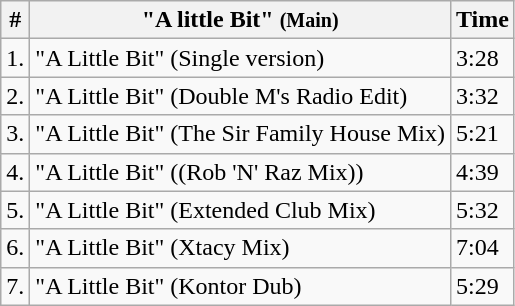<table class="wikitable">
<tr>
<th>#</th>
<th width="">"A little Bit" <small>(Main)</small></th>
<th>Time</th>
</tr>
<tr>
<td>1.</td>
<td>"A Little Bit" (Single version)</td>
<td>3:28</td>
</tr>
<tr>
<td>2.</td>
<td>"A Little Bit" (Double M's Radio Edit)</td>
<td>3:32</td>
</tr>
<tr>
<td>3.</td>
<td>"A Little Bit" (The Sir Family House Mix)</td>
<td>5:21</td>
</tr>
<tr>
<td>4.</td>
<td>"A Little Bit" ((Rob 'N' Raz Mix))</td>
<td>4:39</td>
</tr>
<tr>
<td>5.</td>
<td>"A Little Bit" (Extended Club Mix)</td>
<td>5:32</td>
</tr>
<tr>
<td>6.</td>
<td>"A Little Bit" (Xtacy Mix)</td>
<td>7:04</td>
</tr>
<tr>
<td>7.</td>
<td>"A Little Bit" (Kontor Dub)</td>
<td>5:29</td>
</tr>
</table>
